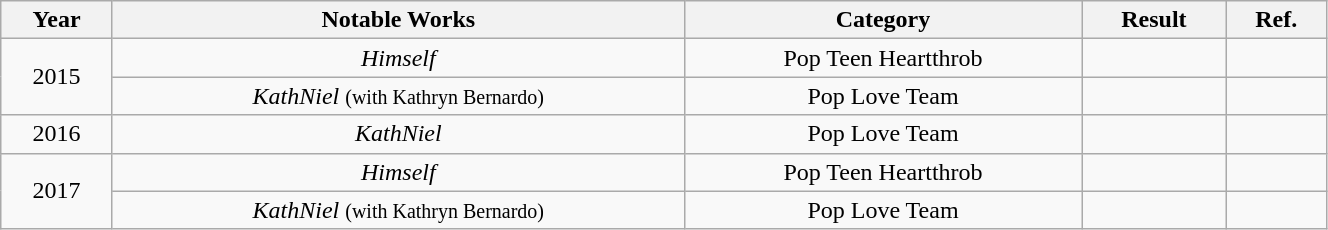<table class="wikitable" style="text-align:center" width=70%>
<tr>
<th>Year</th>
<th>Notable Works</th>
<th>Category</th>
<th>Result</th>
<th>Ref.</th>
</tr>
<tr>
<td rowspan=2>2015</td>
<td><em>Himself</em></td>
<td>Pop Teen Heartthrob</td>
<td></td>
<td></td>
</tr>
<tr>
<td><em>KathNiel</em> <small>(with Kathryn Bernardo)</small></td>
<td>Pop Love Team</td>
<td></td>
<td></td>
</tr>
<tr>
<td>2016</td>
<td><em>KathNiel</em></td>
<td>Pop Love Team</td>
<td></td>
<td></td>
</tr>
<tr>
<td rowspan=2>2017</td>
<td><em>Himself</em></td>
<td>Pop Teen Heartthrob</td>
<td></td>
<td></td>
</tr>
<tr>
<td><em>KathNiel</em> <small>(with Kathryn Bernardo)</small></td>
<td>Pop Love Team</td>
<td></td>
<td></td>
</tr>
</table>
